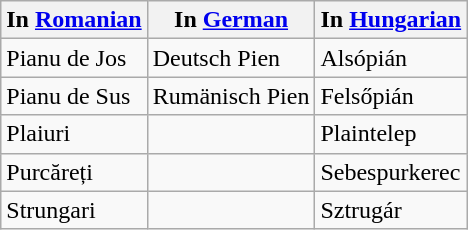<table class="wikitable">
<tr>
<th>In <a href='#'>Romanian</a></th>
<th>In <a href='#'>German</a></th>
<th>In <a href='#'>Hungarian</a></th>
</tr>
<tr>
<td>Pianu de Jos</td>
<td>Deutsch Pien</td>
<td>Alsópián</td>
</tr>
<tr>
<td>Pianu de Sus</td>
<td>Rumänisch Pien</td>
<td>Felsőpián</td>
</tr>
<tr>
<td>Plaiuri</td>
<td></td>
<td>Plaintelep</td>
</tr>
<tr>
<td>Purcăreți</td>
<td></td>
<td>Sebespurkerec</td>
</tr>
<tr>
<td>Strungari</td>
<td></td>
<td>Sztrugár</td>
</tr>
</table>
